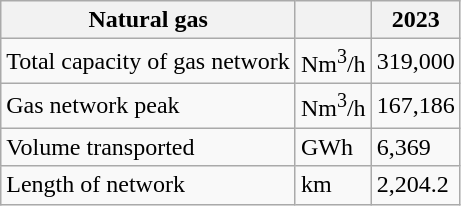<table class="wikitable">
<tr>
<th>Natural gas</th>
<th></th>
<th>2023</th>
</tr>
<tr>
<td>Total capacity of gas network</td>
<td>Nm<sup>3</sup>/h</td>
<td>319,000</td>
</tr>
<tr>
<td>Gas network peak</td>
<td>Nm<sup>3</sup>/h</td>
<td>167,186</td>
</tr>
<tr>
<td>Volume transported</td>
<td>GWh</td>
<td>6,369</td>
</tr>
<tr>
<td>Length of network</td>
<td>km</td>
<td>2,204.2</td>
</tr>
</table>
